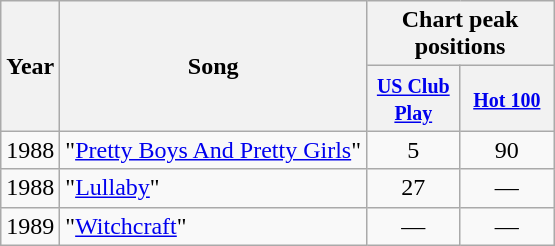<table class="wikitable">
<tr>
<th rowspan="2">Year</th>
<th rowspan="2">Song</th>
<th colspan="2">Chart peak positions</th>
</tr>
<tr>
<th width="55"><small><a href='#'>US Club Play</a></small></th>
<th width="55"><small><a href='#'>Hot 100</a></small></th>
</tr>
<tr>
<td align="center">1988</td>
<td>"<a href='#'>Pretty Boys And Pretty Girls</a>"</td>
<td align="center">5</td>
<td align="center">90</td>
</tr>
<tr>
<td align="center">1988</td>
<td>"<a href='#'>Lullaby</a>"</td>
<td align="center">27</td>
<td align="center">—</td>
</tr>
<tr>
<td align="center">1989</td>
<td>"<a href='#'>Witchcraft</a>"</td>
<td align="center">—</td>
<td align="center">—</td>
</tr>
</table>
